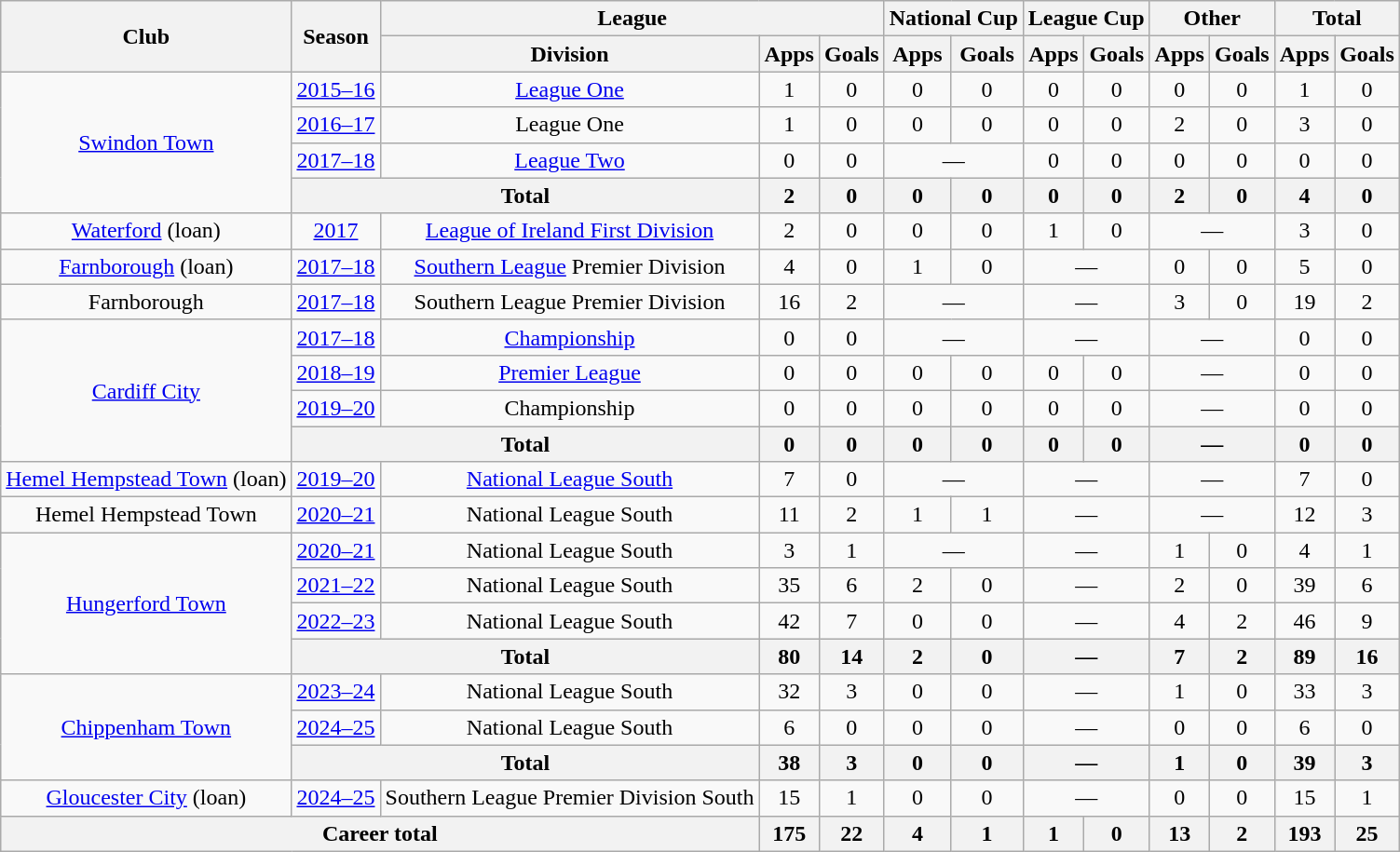<table class="wikitable" style="text-align: center;">
<tr>
<th rowspan="2">Club</th>
<th rowspan="2">Season</th>
<th colspan="3">League</th>
<th colspan="2">National Cup</th>
<th colspan="2">League Cup</th>
<th colspan="2">Other</th>
<th colspan="2">Total</th>
</tr>
<tr>
<th>Division</th>
<th>Apps</th>
<th>Goals</th>
<th>Apps</th>
<th>Goals</th>
<th>Apps</th>
<th>Goals</th>
<th>Apps</th>
<th>Goals</th>
<th>Apps</th>
<th>Goals</th>
</tr>
<tr>
<td rowspan="4"><a href='#'>Swindon Town</a></td>
<td><a href='#'>2015–16</a></td>
<td><a href='#'>League One</a></td>
<td>1</td>
<td>0</td>
<td>0</td>
<td>0</td>
<td>0</td>
<td>0</td>
<td>0</td>
<td>0</td>
<td>1</td>
<td>0</td>
</tr>
<tr>
<td><a href='#'>2016–17</a></td>
<td>League One</td>
<td>1</td>
<td>0</td>
<td>0</td>
<td>0</td>
<td>0</td>
<td>0</td>
<td>2</td>
<td>0</td>
<td>3</td>
<td>0</td>
</tr>
<tr>
<td><a href='#'>2017–18</a></td>
<td><a href='#'>League Two</a></td>
<td>0</td>
<td>0</td>
<td colspan="2">—</td>
<td>0</td>
<td>0</td>
<td>0</td>
<td>0</td>
<td>0</td>
<td>0</td>
</tr>
<tr>
<th colspan="2">Total</th>
<th>2</th>
<th>0</th>
<th>0</th>
<th>0</th>
<th>0</th>
<th>0</th>
<th>2</th>
<th>0</th>
<th>4</th>
<th>0</th>
</tr>
<tr>
<td><a href='#'>Waterford</a> (loan)</td>
<td><a href='#'>2017</a></td>
<td><a href='#'>League of Ireland First Division</a></td>
<td>2</td>
<td>0</td>
<td>0</td>
<td>0</td>
<td>1</td>
<td>0</td>
<td colspan="2">—</td>
<td>3</td>
<td>0</td>
</tr>
<tr>
<td><a href='#'>Farnborough</a> (loan)</td>
<td><a href='#'>2017–18</a></td>
<td><a href='#'>Southern League</a> Premier Division</td>
<td>4</td>
<td>0</td>
<td>1</td>
<td>0</td>
<td colspan="2">—</td>
<td>0</td>
<td>0</td>
<td>5</td>
<td>0</td>
</tr>
<tr>
<td>Farnborough</td>
<td><a href='#'>2017–18</a></td>
<td>Southern League Premier Division</td>
<td>16</td>
<td>2</td>
<td colspan="2">—</td>
<td colspan="2">—</td>
<td>3</td>
<td>0</td>
<td>19</td>
<td>2</td>
</tr>
<tr>
<td rowspan="4"><a href='#'>Cardiff City</a></td>
<td><a href='#'>2017–18</a></td>
<td><a href='#'>Championship</a></td>
<td>0</td>
<td>0</td>
<td colspan="2">—</td>
<td colspan="2">—</td>
<td colspan="2">—</td>
<td>0</td>
<td>0</td>
</tr>
<tr>
<td><a href='#'>2018–19</a></td>
<td><a href='#'>Premier League</a></td>
<td>0</td>
<td>0</td>
<td>0</td>
<td>0</td>
<td>0</td>
<td>0</td>
<td colspan="2">—</td>
<td>0</td>
<td>0</td>
</tr>
<tr>
<td><a href='#'>2019–20</a></td>
<td>Championship</td>
<td>0</td>
<td>0</td>
<td>0</td>
<td>0</td>
<td>0</td>
<td>0</td>
<td colspan="2">—</td>
<td>0</td>
<td>0</td>
</tr>
<tr>
<th colspan="2">Total</th>
<th>0</th>
<th>0</th>
<th>0</th>
<th>0</th>
<th>0</th>
<th>0</th>
<th colspan="2">—</th>
<th>0</th>
<th>0</th>
</tr>
<tr>
<td><a href='#'>Hemel Hempstead Town</a> (loan)</td>
<td><a href='#'>2019–20</a></td>
<td><a href='#'>National League South</a></td>
<td>7</td>
<td>0</td>
<td colspan="2">—</td>
<td colspan="2">—</td>
<td colspan="2">—</td>
<td>7</td>
<td>0</td>
</tr>
<tr>
<td>Hemel Hempstead Town</td>
<td><a href='#'>2020–21</a></td>
<td>National League South</td>
<td>11</td>
<td>2</td>
<td>1</td>
<td>1</td>
<td colspan="2">—</td>
<td colspan="2">—</td>
<td>12</td>
<td>3</td>
</tr>
<tr>
<td rowspan="4"><a href='#'>Hungerford Town</a></td>
<td><a href='#'>2020–21</a></td>
<td>National League South</td>
<td>3</td>
<td>1</td>
<td colspan="2">—</td>
<td colspan="2">—</td>
<td>1</td>
<td>0</td>
<td>4</td>
<td>1</td>
</tr>
<tr>
<td><a href='#'>2021–22</a></td>
<td>National League South</td>
<td>35</td>
<td>6</td>
<td>2</td>
<td>0</td>
<td colspan="2">—</td>
<td>2</td>
<td>0</td>
<td>39</td>
<td>6</td>
</tr>
<tr>
<td><a href='#'>2022–23</a></td>
<td>National League South</td>
<td>42</td>
<td>7</td>
<td>0</td>
<td>0</td>
<td colspan="2">—</td>
<td>4</td>
<td>2</td>
<td>46</td>
<td>9</td>
</tr>
<tr>
<th colspan="2">Total</th>
<th>80</th>
<th>14</th>
<th>2</th>
<th>0</th>
<th colspan="2">—</th>
<th>7</th>
<th>2</th>
<th>89</th>
<th>16</th>
</tr>
<tr>
<td rowspan="3"><a href='#'>Chippenham Town</a></td>
<td><a href='#'>2023–24</a></td>
<td>National League South</td>
<td>32</td>
<td>3</td>
<td>0</td>
<td>0</td>
<td colspan="2">—</td>
<td>1</td>
<td>0</td>
<td>33</td>
<td>3</td>
</tr>
<tr>
<td><a href='#'>2024–25</a></td>
<td>National League South</td>
<td>6</td>
<td>0</td>
<td>0</td>
<td>0</td>
<td colspan="2">—</td>
<td>0</td>
<td>0</td>
<td>6</td>
<td>0</td>
</tr>
<tr>
<th colspan="2">Total</th>
<th>38</th>
<th>3</th>
<th>0</th>
<th>0</th>
<th colspan="2">—</th>
<th>1</th>
<th>0</th>
<th>39</th>
<th>3</th>
</tr>
<tr>
<td><a href='#'>Gloucester City</a> (loan)</td>
<td><a href='#'>2024–25</a></td>
<td>Southern League Premier Division South</td>
<td>15</td>
<td>1</td>
<td>0</td>
<td>0</td>
<td colspan="2">—</td>
<td>0</td>
<td>0</td>
<td>15</td>
<td>1</td>
</tr>
<tr>
<th colspan="3">Career total</th>
<th>175</th>
<th>22</th>
<th>4</th>
<th>1</th>
<th>1</th>
<th>0</th>
<th>13</th>
<th>2</th>
<th>193</th>
<th>25</th>
</tr>
</table>
